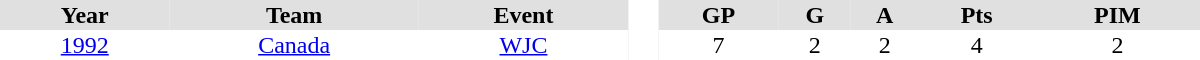<table border="0" cellpadding="1" cellspacing="0" style="text-align:center; width:50em">
<tr ALIGN="center" bgcolor="#e0e0e0">
<th>Year</th>
<th>Team</th>
<th>Event</th>
<th rowspan="99" bgcolor="#ffffff"> </th>
<th>GP</th>
<th>G</th>
<th>A</th>
<th>Pts</th>
<th>PIM</th>
</tr>
<tr>
<td><a href='#'>1992</a></td>
<td><a href='#'>Canada</a></td>
<td><a href='#'>WJC</a></td>
<td>7</td>
<td>2</td>
<td>2</td>
<td>4</td>
<td>2</td>
</tr>
</table>
